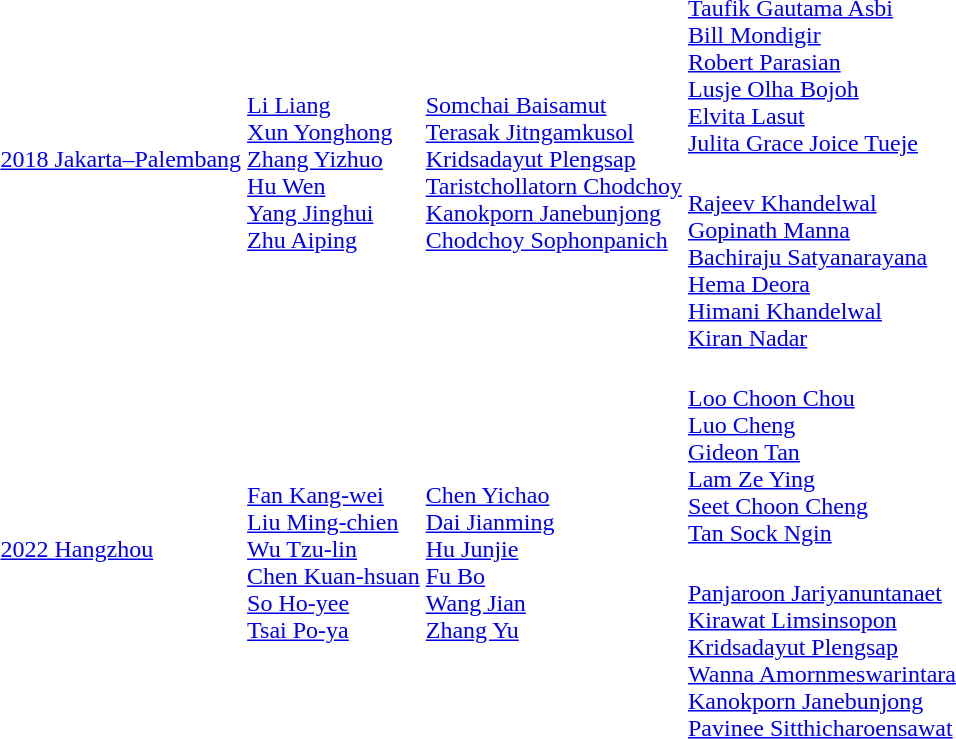<table>
<tr>
<td rowspan=2><a href='#'>2018 Jakarta–Palembang</a></td>
<td rowspan=2><br><a href='#'>Li Liang</a><br><a href='#'>Xun Yonghong</a><br><a href='#'>Zhang Yizhuo</a><br><a href='#'>Hu Wen</a><br><a href='#'>Yang Jinghui</a><br><a href='#'>Zhu Aiping</a></td>
<td rowspan=2><br><a href='#'>Somchai Baisamut</a><br><a href='#'>Terasak Jitngamkusol</a><br><a href='#'>Kridsadayut Plengsap</a><br><a href='#'>Taristchollatorn Chodchoy</a><br><a href='#'>Kanokporn Janebunjong</a><br><a href='#'>Chodchoy Sophonpanich</a></td>
<td><br><a href='#'>Taufik Gautama Asbi</a><br><a href='#'>Bill Mondigir</a><br><a href='#'>Robert Parasian</a><br><a href='#'>Lusje Olha Bojoh</a><br><a href='#'>Elvita Lasut</a><br><a href='#'>Julita Grace Joice Tueje</a></td>
</tr>
<tr>
<td><br><a href='#'>Rajeev Khandelwal</a><br><a href='#'>Gopinath Manna</a><br><a href='#'>Bachiraju Satyanarayana</a><br><a href='#'>Hema Deora</a><br><a href='#'>Himani Khandelwal</a><br><a href='#'>Kiran Nadar</a></td>
</tr>
<tr>
<td rowspan=2><a href='#'>2022 Hangzhou</a></td>
<td rowspan=2><br><a href='#'>Fan Kang-wei</a><br><a href='#'>Liu Ming-chien</a><br><a href='#'>Wu Tzu-lin</a><br><a href='#'>Chen Kuan-hsuan</a><br><a href='#'>So Ho-yee</a><br><a href='#'>Tsai Po-ya</a></td>
<td rowspan=2><br><a href='#'>Chen Yichao</a><br><a href='#'>Dai Jianming</a><br><a href='#'>Hu Junjie</a><br><a href='#'>Fu Bo</a><br><a href='#'>Wang Jian</a><br><a href='#'>Zhang Yu</a></td>
<td><br><a href='#'>Loo Choon Chou</a><br><a href='#'>Luo Cheng</a><br><a href='#'>Gideon Tan</a><br><a href='#'>Lam Ze Ying</a><br><a href='#'>Seet Choon Cheng</a><br><a href='#'>Tan Sock Ngin</a></td>
</tr>
<tr>
<td><br><a href='#'>Panjaroon Jariyanuntanaet</a><br><a href='#'>Kirawat Limsinsopon</a><br><a href='#'>Kridsadayut Plengsap</a><br><a href='#'>Wanna Amornmeswarintara</a><br><a href='#'>Kanokporn Janebunjong</a><br><a href='#'>Pavinee Sitthicharoensawat</a></td>
</tr>
</table>
